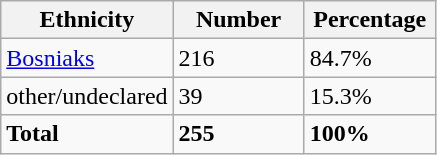<table class="wikitable">
<tr>
<th width="100px">Ethnicity</th>
<th width="80px">Number</th>
<th width="80px">Percentage</th>
</tr>
<tr>
<td><a href='#'>Bosniaks</a></td>
<td>216</td>
<td>84.7%</td>
</tr>
<tr>
<td>other/undeclared</td>
<td>39</td>
<td>15.3%</td>
</tr>
<tr>
<td><strong>Total</strong></td>
<td><strong>255</strong></td>
<td><strong>100%</strong></td>
</tr>
</table>
